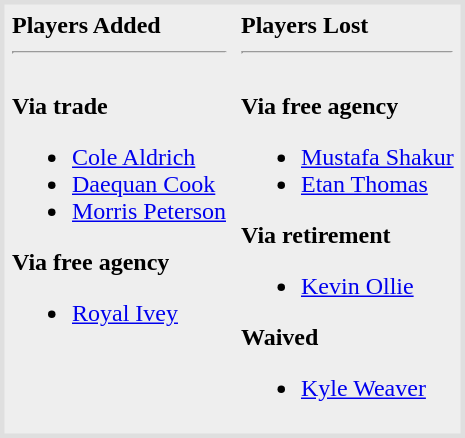<table style="border-collapse:collapse; background-color:#eeeeee" bordercolor="#DFDFDF" cellpadding="5">
<tr>
<td valign="top"><strong>Players Added</strong> <hr><br>
<strong>Via trade</strong><ul><li><a href='#'>Cole Aldrich</a><br></li><li><a href='#'>Daequan Cook</a></li><li><a href='#'>Morris Peterson</a></li></ul><strong>Via free agency</strong><ul><li><a href='#'>Royal Ivey</a></li></ul></td>
<td valign="top"><strong>Players Lost</strong> <hr><br>
<strong>Via free agency</strong><ul><li><a href='#'>Mustafa Shakur</a></li><li><a href='#'>Etan Thomas</a></li></ul><strong>Via retirement</strong><ul><li><a href='#'>Kevin Ollie</a></li></ul><strong>Waived</strong><ul><li><a href='#'>Kyle Weaver</a></li></ul></td>
</tr>
</table>
